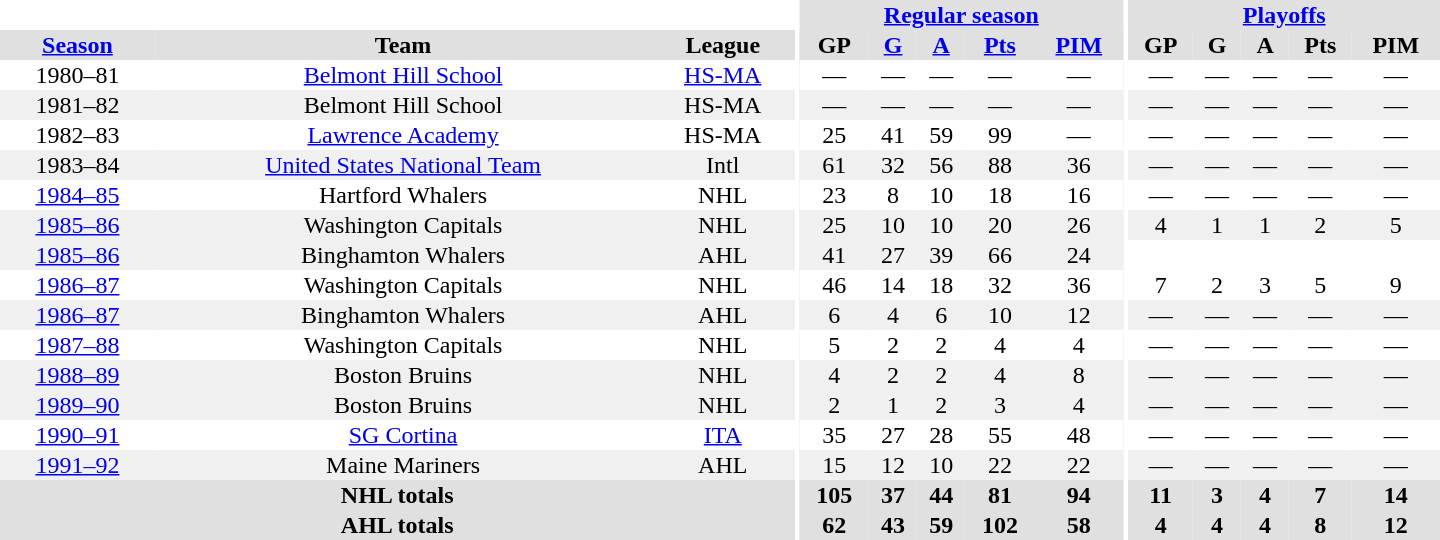<table border="0" cellpadding="1" cellspacing="0" style="text-align:center; width:60em">
<tr bgcolor="#e0e0e0">
<th colspan="3" bgcolor="#ffffff"></th>
<th rowspan="100" bgcolor="#ffffff"></th>
<th colspan="5"><a href='#'>Regular season</a></th>
<th rowspan="100" bgcolor="#ffffff"></th>
<th colspan="5"><a href='#'>Playoffs</a></th>
</tr>
<tr bgcolor="#e0e0e0">
<th><a href='#'>Season</a></th>
<th>Team</th>
<th>League</th>
<th>GP</th>
<th><a href='#'>G</a></th>
<th><a href='#'>A</a></th>
<th><a href='#'>Pts</a></th>
<th><a href='#'>PIM</a></th>
<th>GP</th>
<th>G</th>
<th>A</th>
<th>Pts</th>
<th>PIM</th>
</tr>
<tr>
<td>1980–81</td>
<td><a href='#'>Belmont Hill School</a></td>
<td><a href='#'>HS-MA</a></td>
<td>—</td>
<td>—</td>
<td>—</td>
<td>—</td>
<td>—</td>
<td>—</td>
<td>—</td>
<td>—</td>
<td>—</td>
<td>—</td>
</tr>
<tr bgcolor="#f0f0f0">
<td>1981–82</td>
<td>Belmont Hill School</td>
<td>HS-MA</td>
<td>—</td>
<td>—</td>
<td>—</td>
<td>—</td>
<td>—</td>
<td>—</td>
<td>—</td>
<td>—</td>
<td>—</td>
<td>—</td>
</tr>
<tr>
<td>1982–83</td>
<td><a href='#'>Lawrence Academy</a></td>
<td>HS-MA</td>
<td>25</td>
<td>41</td>
<td>59</td>
<td>99</td>
<td>—</td>
<td>—</td>
<td>—</td>
<td>—</td>
<td>—</td>
<td>—</td>
</tr>
<tr bgcolor="#f0f0f0">
<td>1983–84</td>
<td><a href='#'>United States National Team</a></td>
<td>Intl</td>
<td>61</td>
<td>32</td>
<td>56</td>
<td>88</td>
<td>36</td>
<td>—</td>
<td>—</td>
<td>—</td>
<td>—</td>
<td>—</td>
</tr>
<tr>
<td><a href='#'>1984–85</a></td>
<td>Hartford Whalers</td>
<td>NHL</td>
<td>23</td>
<td>8</td>
<td>10</td>
<td>18</td>
<td>16</td>
<td>—</td>
<td>—</td>
<td>—</td>
<td>—</td>
<td>—</td>
</tr>
<tr bgcolor="#f0f0f0">
<td><a href='#'>1985–86</a></td>
<td>Washington Capitals</td>
<td>NHL</td>
<td>25</td>
<td>10</td>
<td>10</td>
<td>20</td>
<td>26</td>
<td>4</td>
<td>1</td>
<td>1</td>
<td>2</td>
<td>5</td>
</tr>
<tr bgcolor="#f0f0f0">
<td><a href='#'>1985–86</a></td>
<td>Binghamton Whalers</td>
<td>AHL</td>
<td>41</td>
<td>27</td>
<td>39</td>
<td>66</td>
<td>24</td>
</tr>
<tr>
<td><a href='#'>1986–87</a></td>
<td>Washington Capitals</td>
<td>NHL</td>
<td>46</td>
<td>14</td>
<td>18</td>
<td>32</td>
<td>36</td>
<td>7</td>
<td>2</td>
<td>3</td>
<td>5</td>
<td>9</td>
</tr>
<tr bgcolor="#f0f0f0">
<td><a href='#'>1986–87</a></td>
<td>Binghamton Whalers</td>
<td>AHL</td>
<td>6</td>
<td>4</td>
<td>6</td>
<td>10</td>
<td>12</td>
<td>—</td>
<td>—</td>
<td>—</td>
<td>—</td>
<td>—</td>
</tr>
<tr>
<td><a href='#'>1987–88</a></td>
<td>Washington Capitals</td>
<td>NHL</td>
<td>5</td>
<td>2</td>
<td>2</td>
<td>4</td>
<td>4</td>
<td>—</td>
<td>—</td>
<td>—</td>
<td>—</td>
<td>—</td>
</tr>
<tr bgcolor="#f0f0f0">
<td><a href='#'>1988–89</a></td>
<td>Boston Bruins</td>
<td>NHL</td>
<td>4</td>
<td>2</td>
<td>2</td>
<td>4</td>
<td>8</td>
<td>—</td>
<td>—</td>
<td>—</td>
<td>—</td>
<td>—</td>
</tr>
<tr bgcolor="#f0f0f0">
<td><a href='#'>1989–90</a></td>
<td>Boston Bruins</td>
<td>NHL</td>
<td>2</td>
<td>1</td>
<td>2</td>
<td>3</td>
<td>4</td>
<td>—</td>
<td>—</td>
<td>—</td>
<td>—</td>
<td>—</td>
</tr>
<tr>
<td><a href='#'>1990–91</a></td>
<td><a href='#'>SG Cortina</a></td>
<td><a href='#'>ITA</a></td>
<td>35</td>
<td>27</td>
<td>28</td>
<td>55</td>
<td>48</td>
<td>—</td>
<td>—</td>
<td>—</td>
<td>—</td>
<td>—</td>
</tr>
<tr bgcolor="#f0f0f0">
<td><a href='#'>1991–92</a></td>
<td>Maine Mariners</td>
<td>AHL</td>
<td>15</td>
<td>12</td>
<td>10</td>
<td>22</td>
<td>22</td>
<td>—</td>
<td>—</td>
<td>—</td>
<td>—</td>
<td>—</td>
</tr>
<tr bgcolor="#e0e0e0">
<th colspan="3">NHL totals</th>
<th>105</th>
<th>37</th>
<th>44</th>
<th>81</th>
<th>94</th>
<th>11</th>
<th>3</th>
<th>4</th>
<th>7</th>
<th>14</th>
</tr>
<tr bgcolor="#e0e0e0">
<th colspan="3">AHL totals</th>
<th>62</th>
<th>43</th>
<th>59</th>
<th>102</th>
<th>58</th>
<th>4</th>
<th>4</th>
<th>4</th>
<th>8</th>
<th>12</th>
</tr>
</table>
